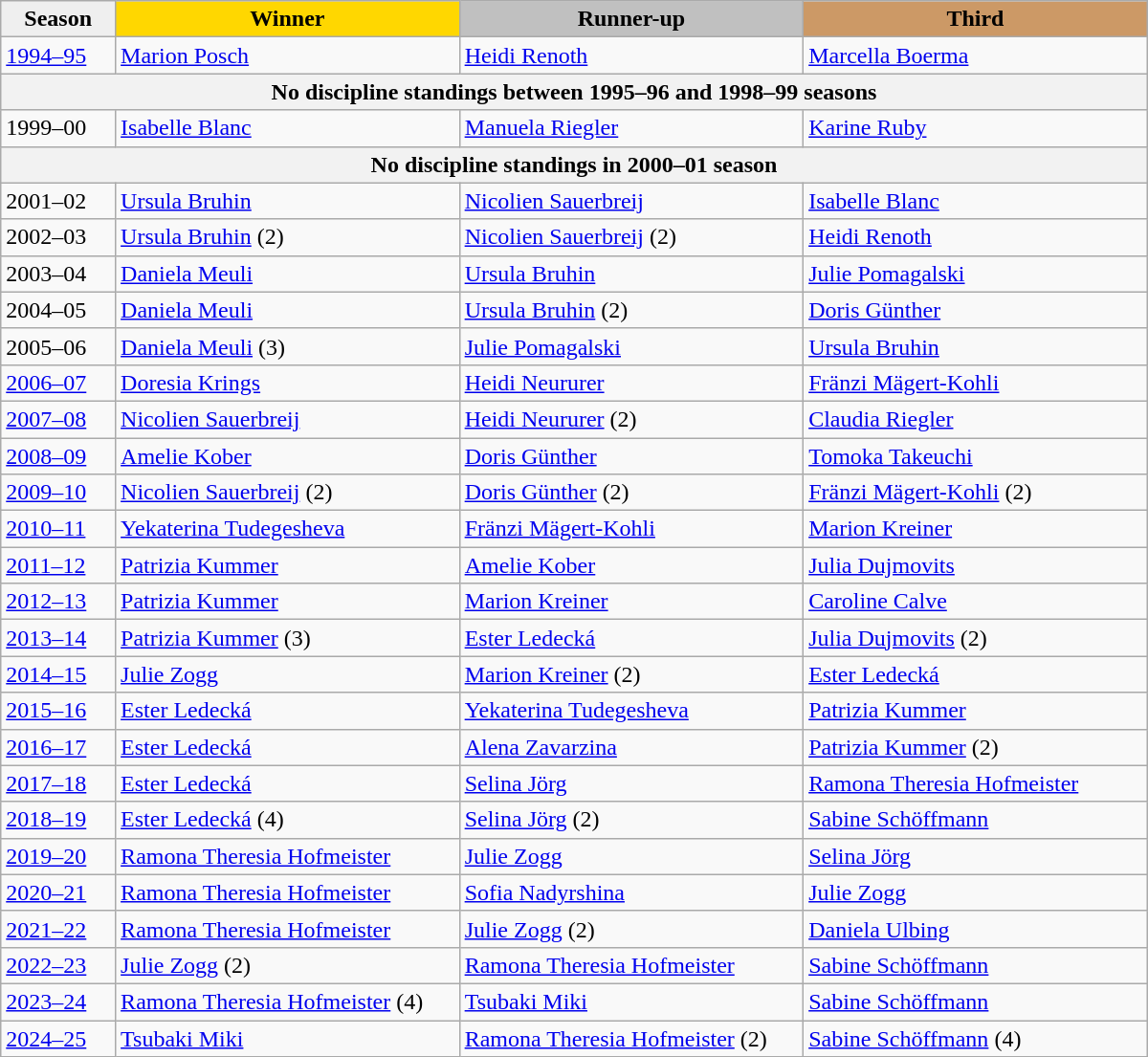<table class="wikitable sortable" style="width:800px;">
<tr>
<th style="width:10%; background:#efefef;">Season</th>
<th style="width:30%; background:gold">Winner</th>
<th style="width:30%; background:silver">Runner-up</th>
<th style="width:30%; background:#CC9966">Third</th>
</tr>
<tr>
<td><a href='#'>1994–95</a></td>
<td> <a href='#'>Marion Posch</a></td>
<td> <a href='#'>Heidi Renoth</a></td>
<td> <a href='#'>Marcella Boerma</a></td>
</tr>
<tr>
<th colspan=4>No discipline standings between 1995–96 and 1998–99 seasons</th>
</tr>
<tr>
<td>1999–00</td>
<td> <a href='#'>Isabelle Blanc</a></td>
<td> <a href='#'>Manuela Riegler</a></td>
<td> <a href='#'>Karine Ruby</a></td>
</tr>
<tr>
<th colspan=4>No discipline standings in 2000–01 season</th>
</tr>
<tr>
<td>2001–02</td>
<td> <a href='#'>Ursula Bruhin</a></td>
<td> <a href='#'>Nicolien Sauerbreij</a></td>
<td> <a href='#'>Isabelle Blanc</a></td>
</tr>
<tr>
<td>2002–03</td>
<td> <a href='#'>Ursula Bruhin</a> (2)</td>
<td> <a href='#'>Nicolien Sauerbreij</a> (2)</td>
<td> <a href='#'>Heidi Renoth</a></td>
</tr>
<tr>
<td>2003–04</td>
<td> <a href='#'>Daniela Meuli</a></td>
<td> <a href='#'>Ursula Bruhin</a></td>
<td> <a href='#'>Julie Pomagalski</a></td>
</tr>
<tr>
<td>2004–05</td>
<td> <a href='#'>Daniela Meuli</a></td>
<td> <a href='#'>Ursula Bruhin</a> (2)</td>
<td> <a href='#'>Doris Günther</a></td>
</tr>
<tr>
<td>2005–06</td>
<td> <a href='#'>Daniela Meuli</a> (3)</td>
<td> <a href='#'>Julie Pomagalski</a></td>
<td> <a href='#'>Ursula Bruhin</a></td>
</tr>
<tr>
<td><a href='#'>2006–07</a></td>
<td> <a href='#'>Doresia Krings</a></td>
<td> <a href='#'>Heidi Neururer</a></td>
<td> <a href='#'>Fränzi Mägert-Kohli</a></td>
</tr>
<tr>
<td><a href='#'>2007–08</a></td>
<td> <a href='#'>Nicolien Sauerbreij</a></td>
<td> <a href='#'>Heidi Neururer</a> (2)</td>
<td> <a href='#'>Claudia Riegler</a></td>
</tr>
<tr>
<td><a href='#'>2008–09</a></td>
<td> <a href='#'>Amelie Kober</a></td>
<td> <a href='#'>Doris Günther</a></td>
<td> <a href='#'>Tomoka Takeuchi</a></td>
</tr>
<tr>
<td><a href='#'>2009–10</a></td>
<td> <a href='#'>Nicolien Sauerbreij</a> (2)</td>
<td> <a href='#'>Doris Günther</a> (2)</td>
<td> <a href='#'>Fränzi Mägert-Kohli</a> (2)</td>
</tr>
<tr>
<td><a href='#'>2010–11</a></td>
<td> <a href='#'>Yekaterina Tudegesheva</a></td>
<td> <a href='#'>Fränzi Mägert-Kohli</a></td>
<td> <a href='#'>Marion Kreiner</a></td>
</tr>
<tr>
<td><a href='#'>2011–12</a></td>
<td> <a href='#'>Patrizia Kummer</a></td>
<td> <a href='#'>Amelie Kober</a></td>
<td> <a href='#'>Julia Dujmovits</a></td>
</tr>
<tr>
<td><a href='#'>2012–13</a></td>
<td> <a href='#'>Patrizia Kummer</a></td>
<td> <a href='#'>Marion Kreiner</a></td>
<td> <a href='#'>Caroline Calve</a></td>
</tr>
<tr>
<td><a href='#'>2013–14</a></td>
<td> <a href='#'>Patrizia Kummer</a> (3)</td>
<td> <a href='#'>Ester Ledecká</a></td>
<td> <a href='#'>Julia Dujmovits</a> (2)</td>
</tr>
<tr>
<td><a href='#'>2014–15</a></td>
<td> <a href='#'>Julie Zogg</a></td>
<td> <a href='#'>Marion Kreiner</a> (2)</td>
<td> <a href='#'>Ester Ledecká</a></td>
</tr>
<tr>
<td><a href='#'>2015–16</a></td>
<td> <a href='#'>Ester Ledecká</a></td>
<td> <a href='#'>Yekaterina Tudegesheva</a></td>
<td> <a href='#'>Patrizia Kummer</a></td>
</tr>
<tr>
<td><a href='#'>2016–17</a></td>
<td> <a href='#'>Ester Ledecká</a></td>
<td> <a href='#'>Alena Zavarzina</a></td>
<td> <a href='#'>Patrizia Kummer</a> (2)</td>
</tr>
<tr>
<td><a href='#'>2017–18</a></td>
<td> <a href='#'>Ester Ledecká</a></td>
<td> <a href='#'>Selina Jörg</a></td>
<td> <a href='#'>Ramona Theresia Hofmeister</a></td>
</tr>
<tr>
<td><a href='#'>2018–19</a></td>
<td> <a href='#'>Ester Ledecká</a> (4)</td>
<td> <a href='#'>Selina Jörg</a> (2)</td>
<td> <a href='#'>Sabine Schöffmann</a></td>
</tr>
<tr>
<td><a href='#'>2019–20</a></td>
<td> <a href='#'>Ramona Theresia Hofmeister</a></td>
<td> <a href='#'>Julie Zogg</a></td>
<td> <a href='#'>Selina Jörg</a></td>
</tr>
<tr>
<td><a href='#'>2020–21</a></td>
<td> <a href='#'>Ramona Theresia Hofmeister</a></td>
<td> <a href='#'>Sofia Nadyrshina</a></td>
<td> <a href='#'>Julie Zogg</a></td>
</tr>
<tr>
<td><a href='#'>2021–22</a></td>
<td> <a href='#'>Ramona Theresia Hofmeister</a></td>
<td> <a href='#'>Julie Zogg</a> (2)</td>
<td> <a href='#'>Daniela Ulbing</a></td>
</tr>
<tr>
<td><a href='#'>2022–23</a></td>
<td> <a href='#'>Julie Zogg</a> (2)</td>
<td> <a href='#'>Ramona Theresia Hofmeister</a></td>
<td> <a href='#'>Sabine Schöffmann</a></td>
</tr>
<tr>
<td><a href='#'>2023–24</a></td>
<td> <a href='#'>Ramona Theresia Hofmeister</a> (4)</td>
<td> <a href='#'>Tsubaki Miki</a></td>
<td> <a href='#'>Sabine Schöffmann</a></td>
</tr>
<tr>
<td><a href='#'>2024–25</a></td>
<td> <a href='#'>Tsubaki Miki</a></td>
<td> <a href='#'>Ramona Theresia Hofmeister</a> (2)</td>
<td> <a href='#'>Sabine Schöffmann</a> (4)</td>
</tr>
</table>
